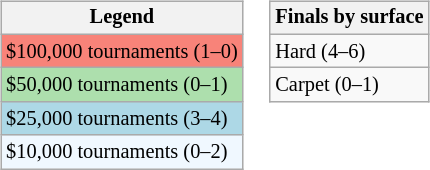<table>
<tr valign=top>
<td><br><table class=wikitable style="font-size:85%">
<tr>
<th>Legend</th>
</tr>
<tr style="background:#f88379;">
<td>$100,000 tournaments (1–0)</td>
</tr>
<tr style="background:#addfad;">
<td>$50,000 tournaments (0–1)</td>
</tr>
<tr style="background:lightblue;">
<td>$25,000 tournaments (3–4)</td>
</tr>
<tr style="background:#f0f8ff;">
<td>$10,000 tournaments (0–2)</td>
</tr>
</table>
</td>
<td><br><table class=wikitable style="font-size:85%">
<tr>
<th>Finals by surface</th>
</tr>
<tr>
<td>Hard (4–6)</td>
</tr>
<tr>
<td>Carpet (0–1)</td>
</tr>
</table>
</td>
</tr>
</table>
